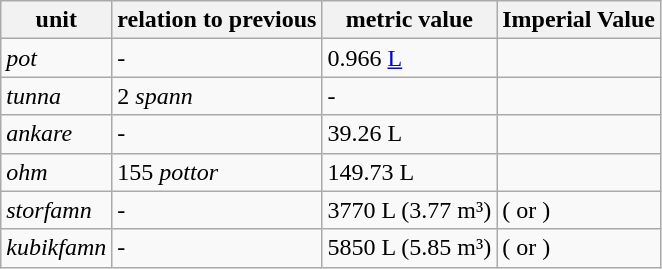<table class="wikitable">
<tr>
<th colspan=1>unit</th>
<th colspan=1>relation to previous</th>
<th colspan=1>metric value</th>
<th colspan=1>Imperial Value</th>
</tr>
<tr>
<td><em>pot</em></td>
<td>-</td>
<td>0.966 <a href='#'>L</a></td>
<td></td>
</tr>
<tr>
<td><em>tunna</em></td>
<td>2 <em>spann</em></td>
<td>-</td>
<td></td>
</tr>
<tr>
<td><em>ankare</em></td>
<td>-</td>
<td>39.26 L</td>
<td></td>
</tr>
<tr>
<td><em>ohm</em></td>
<td>155 <em>pottor</em></td>
<td>149.73 L</td>
<td></td>
</tr>
<tr>
<td><em>storfamn</em></td>
<td>-</td>
<td>3770 L (3.77 m³)</td>
<td> ( or )</td>
</tr>
<tr>
<td><em>kubikfamn</em></td>
<td>-</td>
<td>5850 L (5.85 m³)</td>
<td>  ( or )</td>
</tr>
</table>
